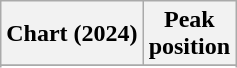<table class="wikitable sortable plainrowheaders" style="text-align:center">
<tr>
<th scope="col">Chart (2024)</th>
<th scope="col">Peak<br>position</th>
</tr>
<tr>
</tr>
<tr>
</tr>
<tr>
</tr>
</table>
